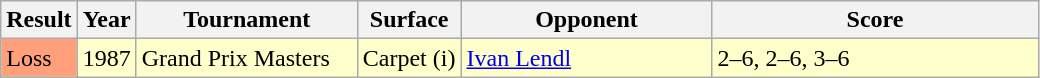<table class="sortable wikitable">
<tr>
<th>Result</th>
<th>Year</th>
<th style="width:140px">Tournament</th>
<th>Surface</th>
<th style="width:160px">Opponent</th>
<th style="width:210px" class="unsortable">Score</th>
</tr>
<tr style="background:#ffc;">
<td style="background:#ffa07a;">Loss</td>
<td>1987</td>
<td>Grand Prix Masters</td>
<td>Carpet (i)</td>
<td> <a href='#'>Ivan Lendl</a></td>
<td>2–6, 2–6, 3–6</td>
</tr>
</table>
